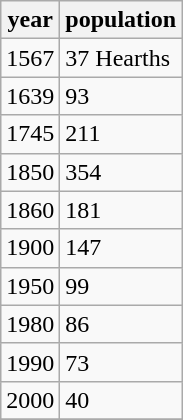<table class="wikitable">
<tr>
<th>year</th>
<th>population</th>
</tr>
<tr>
<td>1567</td>
<td>37 Hearths</td>
</tr>
<tr>
<td>1639</td>
<td>93</td>
</tr>
<tr>
<td>1745</td>
<td>211</td>
</tr>
<tr>
<td>1850</td>
<td>354</td>
</tr>
<tr>
<td>1860</td>
<td>181</td>
</tr>
<tr>
<td>1900</td>
<td>147</td>
</tr>
<tr>
<td>1950</td>
<td>99</td>
</tr>
<tr>
<td>1980</td>
<td>86</td>
</tr>
<tr>
<td>1990</td>
<td>73</td>
</tr>
<tr>
<td>2000</td>
<td>40</td>
</tr>
<tr>
</tr>
</table>
